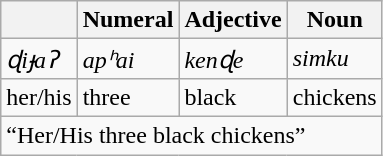<table class="wikitable">
<tr>
<th></th>
<th>Numeral</th>
<th>Adjective</th>
<th>Noun</th>
</tr>
<tr>
<td><em>ɖiɟaʔ</em></td>
<td><em>apʰai</em></td>
<td><em>kenɖe</em></td>
<td><em>simku</em></td>
</tr>
<tr>
<td>her/his</td>
<td>three</td>
<td>black</td>
<td>chickens</td>
</tr>
<tr>
<td colspan="4">“Her/His three black chickens”</td>
</tr>
</table>
